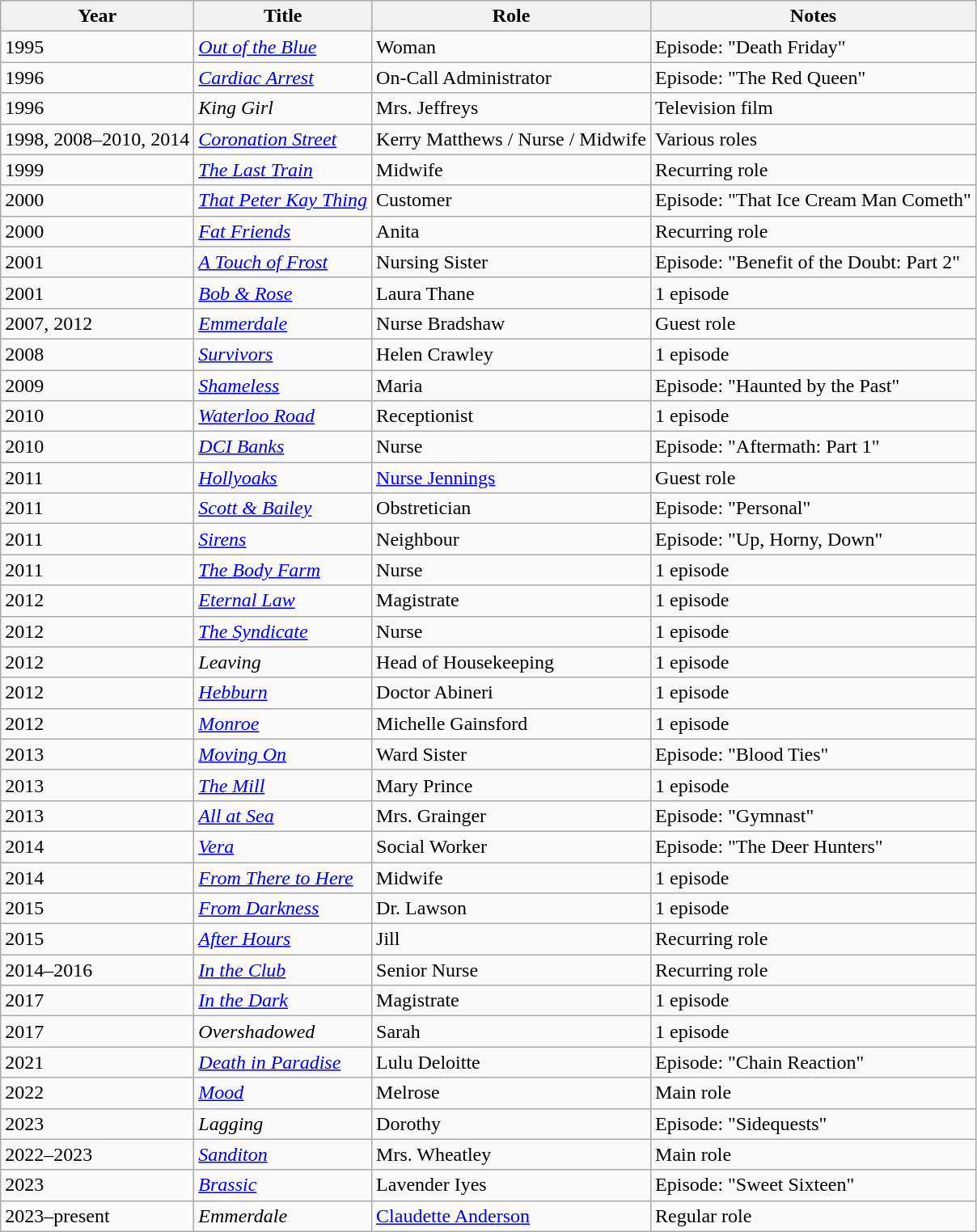<table class="wikitable unsortable">
<tr>
<th>Year</th>
<th>Title</th>
<th>Role</th>
<th>Notes</th>
</tr>
<tr>
<td>1995</td>
<td><em><a href='#'>Out of the Blue</a></em></td>
<td>Woman</td>
<td>Episode: "Death Friday"</td>
</tr>
<tr>
<td>1996</td>
<td><em><a href='#'>Cardiac Arrest</a></em></td>
<td>On-Call Administrator</td>
<td>Episode: "The Red Queen"</td>
</tr>
<tr>
<td>1996</td>
<td><em>King Girl</em></td>
<td>Mrs. Jeffreys</td>
<td>Television film</td>
</tr>
<tr>
<td>1998, 2008–2010, 2014</td>
<td><em><a href='#'>Coronation Street</a></em></td>
<td>Kerry Matthews / Nurse / Midwife</td>
<td>Various roles</td>
</tr>
<tr>
<td>1999</td>
<td><em><a href='#'>The Last Train</a></em></td>
<td>Midwife</td>
<td>Recurring role</td>
</tr>
<tr>
<td>2000</td>
<td><em><a href='#'>That Peter Kay Thing</a></em></td>
<td>Customer</td>
<td>Episode: "That Ice Cream Man Cometh"</td>
</tr>
<tr>
<td>2000</td>
<td><em><a href='#'>Fat Friends</a></em></td>
<td>Anita</td>
<td>Recurring role</td>
</tr>
<tr>
<td>2001</td>
<td><em><a href='#'>A Touch of Frost</a></em></td>
<td>Nursing Sister</td>
<td>Episode: "Benefit of the Doubt: Part 2"</td>
</tr>
<tr>
<td>2001</td>
<td><em><a href='#'>Bob & Rose</a></em></td>
<td>Laura Thane</td>
<td>1 episode</td>
</tr>
<tr>
<td>2007, 2012</td>
<td><em><a href='#'>Emmerdale</a></em></td>
<td>Nurse Bradshaw</td>
<td>Guest role</td>
</tr>
<tr>
<td>2008</td>
<td><em><a href='#'>Survivors</a></em></td>
<td>Helen Crawley</td>
<td>1 episode</td>
</tr>
<tr>
<td>2009</td>
<td><em><a href='#'>Shameless</a></em></td>
<td>Maria</td>
<td>Episode: "Haunted by the Past"</td>
</tr>
<tr>
<td>2010</td>
<td><em><a href='#'>Waterloo Road</a></em></td>
<td>Receptionist</td>
<td>1 episode</td>
</tr>
<tr>
<td>2010</td>
<td><em><a href='#'>DCI Banks</a></em></td>
<td>Nurse</td>
<td>Episode: "Aftermath: Part 1"</td>
</tr>
<tr>
<td>2011</td>
<td><em><a href='#'>Hollyoaks</a></em></td>
<td><a href='#'>Nurse Jennings</a></td>
<td>Guest role</td>
</tr>
<tr>
<td>2011</td>
<td><em><a href='#'>Scott & Bailey</a></em></td>
<td>Obstretician</td>
<td>Episode: "Personal"</td>
</tr>
<tr>
<td>2011</td>
<td><em><a href='#'>Sirens</a></em></td>
<td>Neighbour</td>
<td>Episode: "Up, Horny, Down"</td>
</tr>
<tr>
<td>2011</td>
<td><em><a href='#'>The Body Farm</a></em></td>
<td>Nurse</td>
<td>1 episode</td>
</tr>
<tr>
<td>2012</td>
<td><em><a href='#'>Eternal Law</a></em></td>
<td>Magistrate</td>
<td>1 episode</td>
</tr>
<tr>
<td>2012</td>
<td><em><a href='#'>The Syndicate</a></em></td>
<td>Nurse</td>
<td>1 episode</td>
</tr>
<tr>
<td>2012</td>
<td><em>Leaving</em></td>
<td>Head of Housekeeping</td>
<td>1 episode</td>
</tr>
<tr>
<td>2012</td>
<td><em><a href='#'>Hebburn</a></em></td>
<td>Doctor Abineri</td>
<td>1 episode</td>
</tr>
<tr>
<td>2012</td>
<td><em><a href='#'>Monroe</a></em></td>
<td>Michelle Gainsford</td>
<td>1 episode</td>
</tr>
<tr>
<td>2013</td>
<td><em><a href='#'>Moving On</a></em></td>
<td>Ward Sister</td>
<td>Episode: "Blood Ties"</td>
</tr>
<tr>
<td>2013</td>
<td><em><a href='#'>The Mill</a></em></td>
<td>Mary Prince</td>
<td>1 episode</td>
</tr>
<tr>
<td>2013</td>
<td><em><a href='#'>All at Sea</a></em></td>
<td>Mrs. Grainger</td>
<td>Episode: "Gymnast"</td>
</tr>
<tr>
<td>2014</td>
<td><em><a href='#'>Vera</a></em></td>
<td>Social Worker</td>
<td>Episode: "The Deer Hunters"</td>
</tr>
<tr>
<td>2014</td>
<td><em><a href='#'>From There to Here</a></em></td>
<td>Midwife</td>
<td>1 episode</td>
</tr>
<tr>
<td>2015</td>
<td><em><a href='#'>From Darkness</a></em></td>
<td>Dr. Lawson</td>
<td>1 episode</td>
</tr>
<tr>
<td>2015</td>
<td><em><a href='#'>After Hours</a></em></td>
<td>Jill</td>
<td>Recurring role</td>
</tr>
<tr>
<td>2014–2016</td>
<td><em><a href='#'>In the Club</a></em></td>
<td>Senior Nurse</td>
<td>Recurring role</td>
</tr>
<tr>
<td>2017</td>
<td><em><a href='#'>In the Dark</a></em></td>
<td>Magistrate</td>
<td>1 episode</td>
</tr>
<tr>
<td>2017</td>
<td><em>Overshadowed</em></td>
<td>Sarah</td>
<td>1 episode</td>
</tr>
<tr>
<td>2021</td>
<td><em><a href='#'>Death in Paradise</a></em></td>
<td>Lulu Deloitte</td>
<td>Episode: "Chain Reaction"</td>
</tr>
<tr>
<td>2022</td>
<td><em><a href='#'>Mood</a></em></td>
<td>Melrose</td>
<td>Main role</td>
</tr>
<tr>
<td>2023</td>
<td><em>Lagging</em></td>
<td>Dorothy</td>
<td>Episode: "Sidequests"</td>
</tr>
<tr>
<td>2022–2023</td>
<td><em><a href='#'>Sanditon</a></em></td>
<td>Mrs. Wheatley</td>
<td>Main role</td>
</tr>
<tr>
<td>2023</td>
<td><em><a href='#'>Brassic</a></em></td>
<td>Lavender Iyes</td>
<td>Episode: "Sweet Sixteen"</td>
</tr>
<tr>
<td>2023–present</td>
<td><em>Emmerdale</em></td>
<td><a href='#'>Claudette Anderson</a></td>
<td>Regular role</td>
</tr>
</table>
